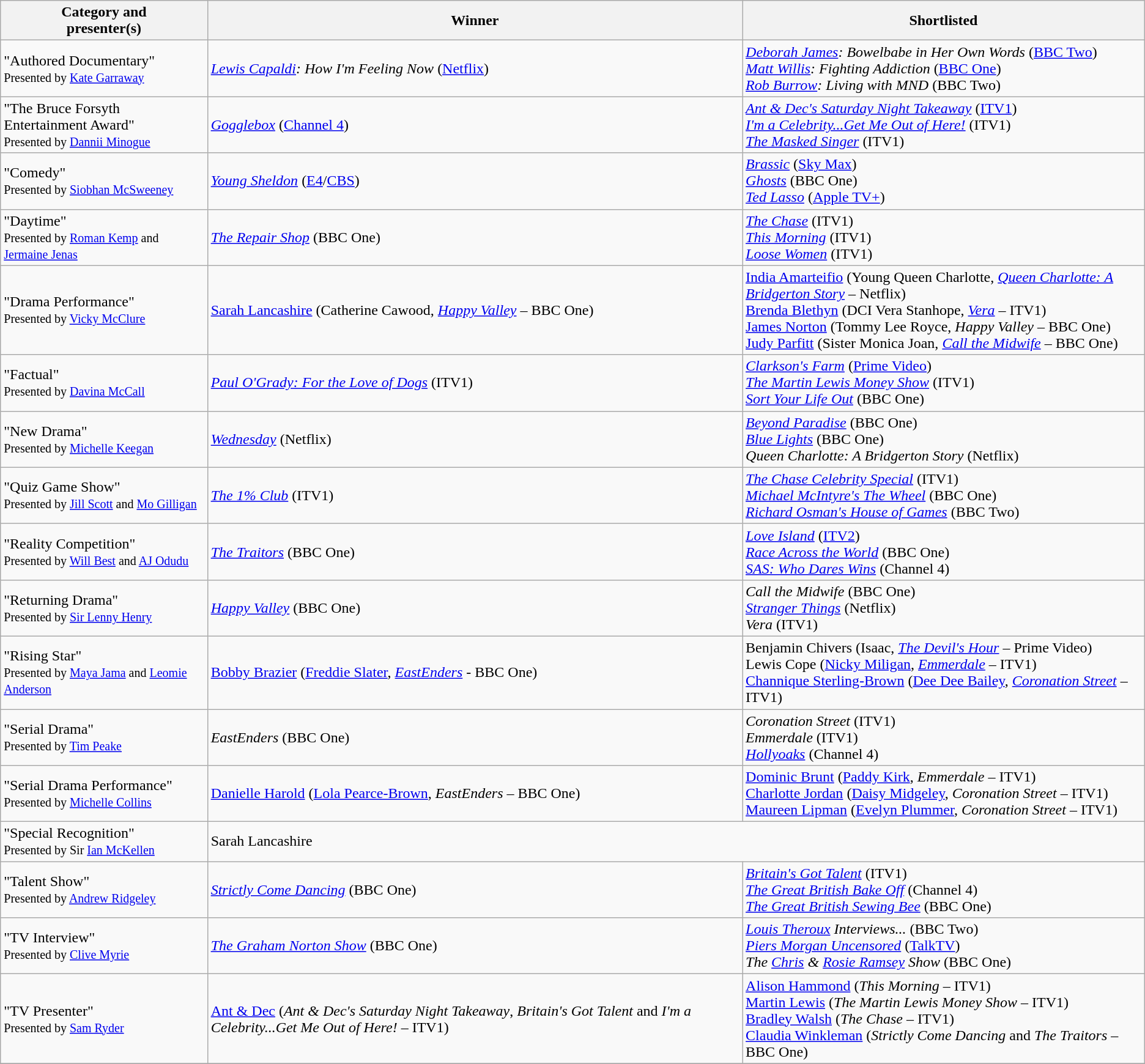<table class="wikitable sortable">
<tr>
<th>Category and<br> presenter(s)</th>
<th>Winner</th>
<th>Shortlisted</th>
</tr>
<tr>
<td>"Authored Documentary"<br><small>Presented by <a href='#'>Kate Garraway</a></small></td>
<td><em><a href='#'>Lewis Capaldi</a>: How I'm Feeling Now</em> (<a href='#'>Netflix</a>)</td>
<td><em><a href='#'>Deborah James</a>: Bowelbabe in Her Own Words</em> (<a href='#'>BBC Two</a>) <br><em><a href='#'>Matt Willis</a>: Fighting Addiction</em> (<a href='#'>BBC One</a>) <br> <em><a href='#'>Rob Burrow</a>: Living with MND</em> (BBC Two)</td>
</tr>
<tr>
<td>"The Bruce Forsyth Entertainment Award"<br><small>Presented by <a href='#'>Dannii Minogue</a></small></td>
<td><em><a href='#'>Gogglebox</a></em> (<a href='#'>Channel 4</a>)</td>
<td><em><a href='#'>Ant & Dec's Saturday Night Takeaway</a></em> (<a href='#'>ITV1</a>) <br> <em><a href='#'>I'm a Celebrity...Get Me Out of Here!</a></em> (ITV1) <br> <em><a href='#'>The Masked Singer</a></em> (ITV1)</td>
</tr>
<tr>
<td>"Comedy"<br><small>Presented by <a href='#'>Siobhan McSweeney</a></small></td>
<td><em><a href='#'>Young Sheldon</a></em> (<a href='#'>E4</a>/<a href='#'>CBS</a>)</td>
<td><em><a href='#'>Brassic</a></em> (<a href='#'>Sky Max</a>) <br> <em><a href='#'>Ghosts</a></em> (BBC One) <br> <em><a href='#'>Ted Lasso</a></em> (<a href='#'>Apple TV+</a>)</td>
</tr>
<tr>
<td>"Daytime"<br><small>Presented by <a href='#'>Roman Kemp</a> and <a href='#'>Jermaine Jenas</a></small></td>
<td><em><a href='#'>The Repair Shop</a></em> (BBC One)</td>
<td><em><a href='#'>The Chase</a></em> (ITV1) <br> <em><a href='#'>This Morning</a></em> (ITV1) <br> <em><a href='#'>Loose Women</a></em> (ITV1) <br></td>
</tr>
<tr>
<td>"Drama Performance"<br><small>Presented by <a href='#'>Vicky McClure</a></small></td>
<td><a href='#'>Sarah Lancashire</a> (Catherine Cawood, <em><a href='#'>Happy Valley</a></em> – BBC One)</td>
<td><a href='#'>India Amarteifio</a> (Young Queen Charlotte, <em><a href='#'>Queen Charlotte: A Bridgerton Story</a></em> – Netflix) <br> <a href='#'>Brenda Blethyn</a> (DCI Vera Stanhope, <em><a href='#'>Vera</a></em> – ITV1) <br><a href='#'>James Norton</a> (Tommy Lee Royce, <em>Happy Valley</em> – BBC One) <br> <a href='#'>Judy Parfitt</a> (Sister Monica Joan, <em><a href='#'>Call the Midwife</a></em> – BBC One)</td>
</tr>
<tr>
<td>"Factual"<br><small>Presented by <a href='#'>Davina McCall</a></small></td>
<td><em><a href='#'>Paul O'Grady: For the Love of Dogs</a></em> (ITV1)</td>
<td><em><a href='#'>Clarkson's Farm</a></em> (<a href='#'>Prime Video</a>) <br> <em><a href='#'>The Martin Lewis Money Show</a></em> (ITV1) <br><em><a href='#'>Sort Your Life Out</a></em> (BBC One)</td>
</tr>
<tr>
<td>"New Drama"<br><small>Presented by <a href='#'>Michelle Keegan</a></small></td>
<td><em><a href='#'>Wednesday</a></em> (Netflix)</td>
<td><em><a href='#'>Beyond Paradise</a></em> (BBC One) <br> <em><a href='#'>Blue Lights</a></em> (BBC One) <br> <em>Queen Charlotte: A Bridgerton Story</em> (Netflix) <br></td>
</tr>
<tr>
<td>"Quiz Game Show"<br><small>Presented by <a href='#'>Jill Scott</a> and <a href='#'>Mo Gilligan</a></small></td>
<td><em><a href='#'>The 1% Club</a></em> (ITV1)</td>
<td><em><a href='#'>The Chase Celebrity Special</a></em> (ITV1) <br> <em><a href='#'>Michael McIntyre's The Wheel</a></em> (BBC One) <br> <em><a href='#'>Richard Osman's House of Games</a></em> (BBC Two)</td>
</tr>
<tr>
<td>"Reality Competition"<br><small>Presented by <a href='#'>Will Best</a> and <a href='#'>AJ Odudu</a></small></td>
<td><em><a href='#'>The Traitors</a></em> (BBC One)</td>
<td><em><a href='#'>Love Island</a></em> (<a href='#'>ITV2</a>) <br> <em><a href='#'>Race Across the World</a></em> (BBC One) <br> <em><a href='#'>SAS: Who Dares Wins</a></em> (Channel 4)</td>
</tr>
<tr>
<td>"Returning Drama"<br><small>Presented by <a href='#'>Sir Lenny Henry</a></small></td>
<td><em><a href='#'>Happy Valley</a></em> (BBC One)</td>
<td><em>Call the Midwife</em> (BBC One) <br> <em><a href='#'>Stranger Things</a></em> (Netflix) <br> <em>Vera</em> (ITV1)</td>
</tr>
<tr>
<td>"Rising Star"<br><small>Presented by <a href='#'>Maya Jama</a> and <a href='#'>Leomie Anderson</a></small></td>
<td><a href='#'>Bobby Brazier</a> (<a href='#'>Freddie Slater</a>, <em><a href='#'>EastEnders</a></em> - BBC One)</td>
<td>Benjamin Chivers (Isaac, <em><a href='#'>The Devil's Hour</a></em> – Prime Video) <br> Lewis Cope (<a href='#'>Nicky Miligan</a>, <em><a href='#'>Emmerdale</a></em> – ITV1) <br> <a href='#'>Channique Sterling-Brown</a> (<a href='#'>Dee Dee Bailey</a>, <em><a href='#'>Coronation Street</a></em> – ITV1)</td>
</tr>
<tr>
<td>"Serial Drama"<br><small>Presented by <a href='#'>Tim Peake</a></small></td>
<td><em>EastEnders</em> (BBC One)</td>
<td><em>Coronation Street</em> (ITV1)<br> <em>Emmerdale</em> (ITV1) <br> <em><a href='#'>Hollyoaks</a></em> (Channel 4)</td>
</tr>
<tr>
<td>"Serial Drama Performance"<br><small>Presented by <a href='#'>Michelle Collins</a></small></td>
<td><a href='#'>Danielle Harold</a> (<a href='#'>Lola Pearce-Brown</a>, <em>EastEnders</em> – BBC One)</td>
<td><a href='#'>Dominic Brunt</a> (<a href='#'>Paddy Kirk</a>, <em>Emmerdale</em> – ITV1) <br><a href='#'>Charlotte Jordan</a> (<a href='#'>Daisy Midgeley</a>, <em>Coronation Street</em> – ITV1) <br> <a href='#'>Maureen Lipman</a> (<a href='#'>Evelyn Plummer</a>, <em>Coronation Street</em> – ITV1)</td>
</tr>
<tr>
<td>"Special Recognition"<br><small>Presented by Sir <a href='#'>Ian McKellen</a></small></td>
<td colspan="2">Sarah Lancashire</td>
</tr>
<tr>
<td>"Talent Show"<br><small>Presented by <a href='#'>Andrew Ridgeley</a></small></td>
<td><em><a href='#'>Strictly Come Dancing</a></em> (BBC One)</td>
<td><em><a href='#'>Britain's Got Talent</a></em> (ITV1) <br><em><a href='#'>The Great British Bake Off</a></em> (Channel 4) <br> <em><a href='#'>The Great British Sewing Bee</a></em> (BBC One)</td>
</tr>
<tr>
<td>"TV Interview"<br><small>Presented by <a href='#'>Clive Myrie</a></small></td>
<td><em><a href='#'>The Graham Norton Show</a></em> (BBC One)</td>
<td><em><a href='#'>Louis Theroux</a> Interviews...</em> (BBC Two) <br> <em><a href='#'>Piers Morgan Uncensored</a></em> (<a href='#'>TalkTV</a>) <br> <em>The <a href='#'>Chris</a> & <a href='#'>Rosie Ramsey</a> Show</em> (BBC One)</td>
</tr>
<tr>
<td>"TV Presenter"<br><small>Presented by <a href='#'>Sam Ryder</a></small></td>
<td><a href='#'>Ant & Dec</a> (<em>Ant & Dec's Saturday Night Takeaway</em>, <em>Britain's Got Talent</em> and <em>I'm a Celebrity...Get Me Out of Here!</em> – ITV1)</td>
<td><a href='#'>Alison Hammond</a> (<em>This Morning</em> – ITV1) <br> <a href='#'>Martin Lewis</a> (<em>The Martin Lewis Money Show</em> – ITV1) <br> <a href='#'>Bradley Walsh</a> (<em>The Chase</em> – ITV1) <br> <a href='#'>Claudia Winkleman</a> (<em>Strictly Come Dancing</em> and <em>The Traitors</em> – BBC One)</td>
</tr>
<tr>
</tr>
</table>
